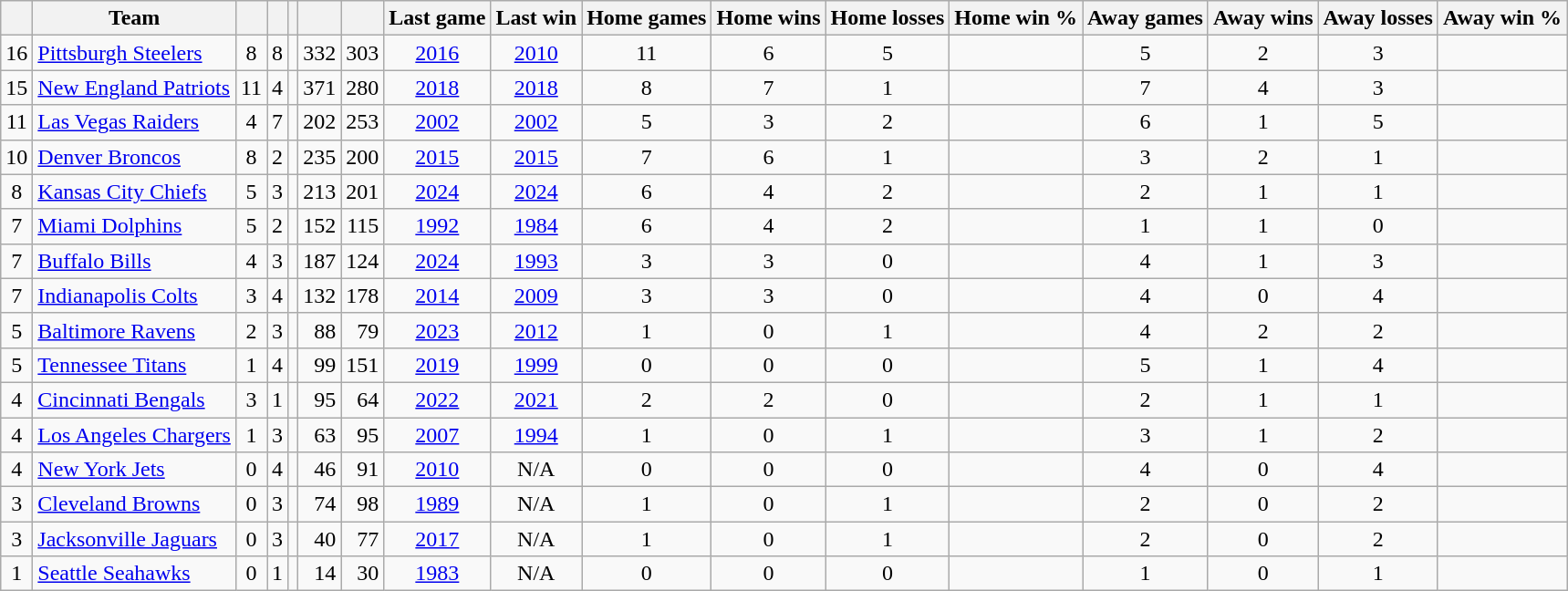<table class="wikitable sortable">
<tr>
<th></th>
<th>Team</th>
<th></th>
<th></th>
<th></th>
<th></th>
<th></th>
<th>Last game</th>
<th>Last win</th>
<th>Home games</th>
<th>Home wins</th>
<th>Home losses</th>
<th>Home win %</th>
<th>Away games</th>
<th>Away wins</th>
<th>Away losses</th>
<th>Away win %</th>
</tr>
<tr>
<td style="text-align:center;">16</td>
<td><a href='#'>Pittsburgh Steelers</a></td>
<td style="text-align:center;">8</td>
<td style="text-align:center;">8</td>
<td align="right"></td>
<td align="right">332</td>
<td align="right">303</td>
<td style="text-align:center;"><a href='#'>2016</a></td>
<td style="text-align:center;"><a href='#'>2010</a></td>
<td style="text-align:center;">11</td>
<td style="text-align:center;">6</td>
<td style="text-align:center;">5</td>
<td align="right"></td>
<td style="text-align:center;">5</td>
<td style="text-align:center;">2</td>
<td style="text-align:center;">3</td>
<td align="right"></td>
</tr>
<tr>
<td style="text-align:center;">15</td>
<td><a href='#'>New England Patriots</a></td>
<td style="text-align:center;">11</td>
<td style="text-align:center;">4</td>
<td align="right"></td>
<td align="right">371</td>
<td align="right">280</td>
<td style="text-align:center;"><a href='#'>2018</a></td>
<td style="text-align:center;"><a href='#'>2018</a></td>
<td style="text-align:center;">8</td>
<td style="text-align:center;">7</td>
<td style="text-align:center;">1</td>
<td align="right"></td>
<td style="text-align:center;">7</td>
<td style="text-align:center;">4</td>
<td style="text-align:center;">3</td>
<td align="right"></td>
</tr>
<tr>
<td style="text-align:center;">11</td>
<td><a href='#'>Las Vegas Raiders</a></td>
<td style="text-align:center;">4</td>
<td style="text-align:center;">7</td>
<td align="right"></td>
<td align="right">202</td>
<td align="right">253</td>
<td style="text-align:center;"><a href='#'>2002</a></td>
<td style="text-align:center;"><a href='#'>2002</a></td>
<td style="text-align:center;">5</td>
<td style="text-align:center;">3</td>
<td style="text-align:center;">2</td>
<td align="right"></td>
<td style="text-align:center;">6</td>
<td style="text-align:center;">1</td>
<td style="text-align:center;">5</td>
<td align="right"></td>
</tr>
<tr>
<td style="text-align:center;">10</td>
<td><a href='#'>Denver Broncos</a></td>
<td style="text-align:center;">8</td>
<td style="text-align:center;">2</td>
<td align="right"></td>
<td align="right">235</td>
<td align="right">200</td>
<td style="text-align:center;"><a href='#'>2015</a></td>
<td style="text-align:center;"><a href='#'>2015</a></td>
<td style="text-align:center;">7</td>
<td style="text-align:center;">6</td>
<td style="text-align:center;">1</td>
<td align="right"></td>
<td style="text-align:center;">3</td>
<td style="text-align:center;">2</td>
<td style="text-align:center;">1</td>
<td align="right"></td>
</tr>
<tr>
<td style="text-align:center;">8</td>
<td><a href='#'>Kansas City Chiefs</a></td>
<td style="text-align:center;">5</td>
<td style="text-align:center;">3</td>
<td align="right"></td>
<td align="right">213</td>
<td align="right">201</td>
<td style="text-align:center;"><a href='#'>2024</a></td>
<td style="text-align:center;"><a href='#'>2024</a></td>
<td style="text-align:center;">6</td>
<td style="text-align:center;">4</td>
<td style="text-align:center;">2</td>
<td align="right"></td>
<td style="text-align:center;">2</td>
<td style="text-align:center;">1</td>
<td style="text-align:center;">1</td>
<td align="right"></td>
</tr>
<tr>
<td style="text-align:center;">7</td>
<td><a href='#'>Miami Dolphins</a></td>
<td style="text-align:center;">5</td>
<td style="text-align:center;">2</td>
<td align="right"></td>
<td align="right">152</td>
<td align="right">115</td>
<td style="text-align:center;"><a href='#'>1992</a></td>
<td style="text-align:center;"><a href='#'>1984</a></td>
<td style="text-align:center;">6</td>
<td style="text-align:center;">4</td>
<td style="text-align:center;">2</td>
<td align="right"></td>
<td style="text-align:center;">1</td>
<td style="text-align:center;">1</td>
<td style="text-align:center;">0</td>
<td align="right"></td>
</tr>
<tr>
<td style="text-align:center;">7</td>
<td><a href='#'>Buffalo Bills</a></td>
<td style="text-align:center;">4</td>
<td style="text-align:center;">3</td>
<td align="right"></td>
<td align="right">187</td>
<td align="right">124</td>
<td style="text-align:center;"><a href='#'>2024</a></td>
<td style="text-align:center;"><a href='#'>1993</a></td>
<td style="text-align:center;">3</td>
<td style="text-align:center;">3</td>
<td style="text-align:center;">0</td>
<td align="right"></td>
<td style="text-align:center;">4</td>
<td style="text-align:center;">1</td>
<td style="text-align:center;">3</td>
<td align="right"></td>
</tr>
<tr>
<td style="text-align:center;">7</td>
<td><a href='#'>Indianapolis Colts</a></td>
<td style="text-align:center;">3</td>
<td style="text-align:center;">4</td>
<td align="right"></td>
<td align="right">132</td>
<td align="right">178</td>
<td style="text-align:center;"><a href='#'>2014</a></td>
<td style="text-align:center;"><a href='#'>2009</a></td>
<td style="text-align:center;">3</td>
<td style="text-align:center;">3</td>
<td style="text-align:center;">0</td>
<td align="right"></td>
<td style="text-align:center;">4</td>
<td style="text-align:center;">0</td>
<td style="text-align:center;">4</td>
<td align="right"></td>
</tr>
<tr>
<td style="text-align:center;">5</td>
<td><a href='#'>Baltimore Ravens</a></td>
<td style="text-align:center;">2</td>
<td style="text-align:center;">3</td>
<td align="right"></td>
<td align="right">88</td>
<td align="right">79</td>
<td style="text-align:center;"><a href='#'>2023</a></td>
<td style="text-align:center;"><a href='#'>2012</a></td>
<td style="text-align:center;">1</td>
<td style="text-align:center;">0</td>
<td style="text-align:center;">1</td>
<td align="right"></td>
<td style="text-align:center;">4</td>
<td style="text-align:center;">2</td>
<td style="text-align:center;">2</td>
<td align="right"></td>
</tr>
<tr>
<td style="text-align:center;">5</td>
<td><a href='#'>Tennessee Titans</a></td>
<td style="text-align:center;">1</td>
<td style="text-align:center;">4</td>
<td style="text-align:right;"></td>
<td align="right">99</td>
<td align="right">151</td>
<td style="text-align:center;"><a href='#'>2019</a></td>
<td style="text-align:center;"><a href='#'>1999</a></td>
<td style="text-align:center;">0</td>
<td style="text-align:center;">0</td>
<td style="text-align:center;">0</td>
<td align="right"></td>
<td style="text-align:center;">5</td>
<td style="text-align:center;">1</td>
<td style="text-align:center;">4</td>
<td align="right"></td>
</tr>
<tr>
<td style="text-align:center;">4</td>
<td><a href='#'>Cincinnati Bengals</a></td>
<td style="text-align:center;">3</td>
<td style="text-align:center;">1</td>
<td align="right"></td>
<td align="right">95</td>
<td align="right">64</td>
<td style="text-align:center;"><a href='#'>2022</a></td>
<td style="text-align:center;"><a href='#'>2021</a></td>
<td style="text-align:center;">2</td>
<td style="text-align:center;">2</td>
<td style="text-align:center;">0</td>
<td align="right"></td>
<td style="text-align:center;">2</td>
<td style="text-align:center;">1</td>
<td style="text-align:center;">1</td>
<td align="right"></td>
</tr>
<tr>
<td style="text-align:center;">4</td>
<td><a href='#'>Los Angeles Chargers</a></td>
<td style="text-align:center;">1</td>
<td style="text-align:center;">3</td>
<td align="right"></td>
<td align="right">63</td>
<td align="right">95</td>
<td style="text-align:center;"><a href='#'>2007</a></td>
<td style="text-align:center;"><a href='#'>1994</a></td>
<td style="text-align:center;">1</td>
<td style="text-align:center;">0</td>
<td style="text-align:center;">1</td>
<td align="right"></td>
<td style="text-align:center;">3</td>
<td style="text-align:center;">1</td>
<td style="text-align:center;">2</td>
<td align="right"></td>
</tr>
<tr>
<td style="text-align:center;">4</td>
<td><a href='#'>New York Jets</a></td>
<td style="text-align:center;">0</td>
<td style="text-align:center;">4</td>
<td align="right"></td>
<td align="right">46</td>
<td align="right">91</td>
<td style="text-align:center;"><a href='#'>2010</a></td>
<td style="text-align:center;">N/A</td>
<td style="text-align:center;">0</td>
<td style="text-align:center;">0</td>
<td style="text-align:center;">0</td>
<td align="right"></td>
<td style="text-align:center;">4</td>
<td style="text-align:center;">0</td>
<td style="text-align:center;">4</td>
<td align="right"></td>
</tr>
<tr>
<td style="text-align:center;">3</td>
<td><a href='#'>Cleveland Browns</a></td>
<td style="text-align:center;">0</td>
<td style="text-align:center;">3</td>
<td align="right"></td>
<td align="right">74</td>
<td align="right">98</td>
<td style="text-align:center;"><a href='#'>1989</a></td>
<td style="text-align:center;">N/A</td>
<td style="text-align:center;">1</td>
<td style="text-align:center;">0</td>
<td style="text-align:center;">1</td>
<td align="right"></td>
<td style="text-align:center;">2</td>
<td style="text-align:center;">0</td>
<td style="text-align:center;">2</td>
<td align="right"></td>
</tr>
<tr>
<td style="text-align:center;">3</td>
<td><a href='#'>Jacksonville Jaguars</a></td>
<td style="text-align:center;">0</td>
<td style="text-align:center;">3</td>
<td style="text-align:right;"></td>
<td align="right">40</td>
<td style="text-align:right;">77</td>
<td style="text-align:center;"><a href='#'>2017</a></td>
<td style="text-align:center;">N/A</td>
<td style="text-align:center;">1</td>
<td style="text-align:center;">0</td>
<td style="text-align:center;">1</td>
<td align="right"></td>
<td style="text-align:center;">2</td>
<td style="text-align:center;">0</td>
<td style="text-align:center;">2</td>
<td style="text-align:right;"></td>
</tr>
<tr>
<td style="text-align:center;">1</td>
<td><a href='#'>Seattle Seahawks</a></td>
<td style="text-align:center;">0</td>
<td style="text-align:center;">1</td>
<td align="right"></td>
<td align="right">14</td>
<td align="right">30</td>
<td style="text-align:center;"><a href='#'>1983</a></td>
<td style="text-align:center;">N/A</td>
<td style="text-align:center;">0</td>
<td style="text-align:center;">0</td>
<td style="text-align:center;">0</td>
<td align="right"></td>
<td style="text-align:center;">1</td>
<td style="text-align:center;">0</td>
<td style="text-align:center;">1</td>
<td align="right"></td>
</tr>
</table>
